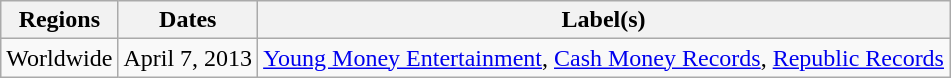<table class="wikitable">
<tr>
<th>Regions</th>
<th>Dates</th>
<th>Label(s)</th>
</tr>
<tr>
<td>Worldwide</td>
<td>April 7, 2013</td>
<td><a href='#'>Young Money Entertainment</a>, <a href='#'>Cash Money Records</a>, <a href='#'>Republic Records</a></td>
</tr>
</table>
